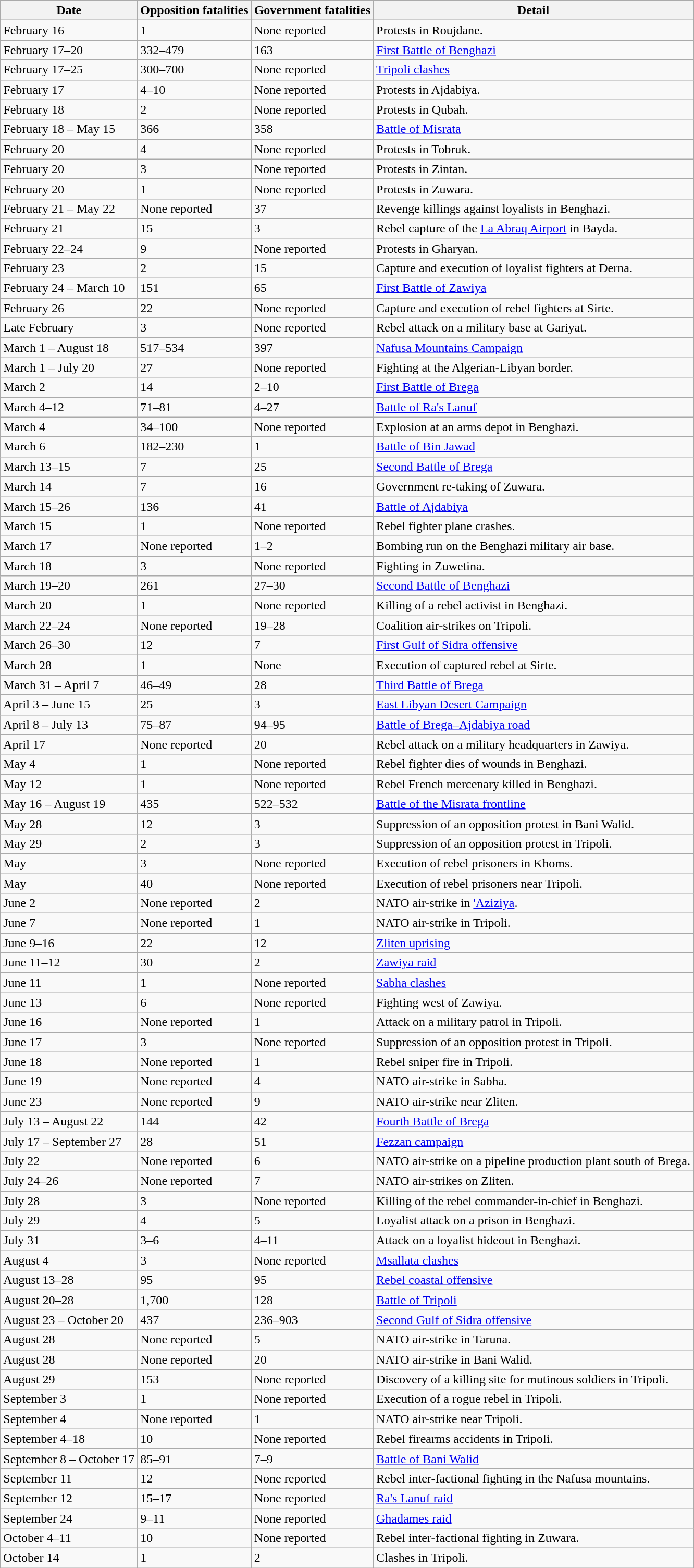<table class="wikitable sortable">
<tr>
<th !data-sort-type="date">Date</th>
<th data-sort-type="number">Opposition fatalities</th>
<th data-sort-type="number">Government fatalities</th>
<th>Detail</th>
</tr>
<tr>
<td>February 16</td>
<td>1</td>
<td>None reported</td>
<td>Protests in Roujdane.</td>
</tr>
<tr>
<td>February 17–20</td>
<td>332–479</td>
<td>163</td>
<td><a href='#'>First Battle of Benghazi</a></td>
</tr>
<tr>
<td>February 17–25</td>
<td>300–700</td>
<td>None reported</td>
<td><a href='#'>Tripoli clashes</a></td>
</tr>
<tr>
<td>February 17</td>
<td>4–10</td>
<td>None reported</td>
<td>Protests in Ajdabiya.</td>
</tr>
<tr>
<td>February 18</td>
<td>2</td>
<td>None reported</td>
<td>Protests in Qubah.</td>
</tr>
<tr>
<td>February 18 – May 15</td>
<td>366</td>
<td>358</td>
<td><a href='#'>Battle of Misrata</a></td>
</tr>
<tr>
<td>February 20</td>
<td>4</td>
<td>None reported</td>
<td>Protests in Tobruk.</td>
</tr>
<tr>
<td>February 20</td>
<td>3</td>
<td>None reported</td>
<td>Protests in Zintan.</td>
</tr>
<tr>
<td>February 20</td>
<td>1</td>
<td>None reported</td>
<td>Protests in Zuwara.</td>
</tr>
<tr>
<td>February 21 – May 22</td>
<td>None reported</td>
<td>37</td>
<td>Revenge killings against loyalists in Benghazi.</td>
</tr>
<tr>
<td>February 21</td>
<td>15</td>
<td>3</td>
<td>Rebel capture of the <a href='#'>La Abraq Airport</a> in Bayda.</td>
</tr>
<tr>
<td>February 22–24</td>
<td>9</td>
<td>None reported</td>
<td>Protests in Gharyan.</td>
</tr>
<tr>
<td>February 23</td>
<td>2</td>
<td>15</td>
<td>Capture and execution of loyalist fighters at Derna.</td>
</tr>
<tr>
<td>February 24 – March 10</td>
<td>151</td>
<td>65</td>
<td><a href='#'>First Battle of Zawiya</a></td>
</tr>
<tr>
<td>February 26</td>
<td>22</td>
<td>None reported</td>
<td>Capture and execution of rebel fighters at Sirte.</td>
</tr>
<tr>
<td>Late February</td>
<td>3</td>
<td>None reported</td>
<td>Rebel attack on a military base at Gariyat.</td>
</tr>
<tr>
<td>March 1 – August 18</td>
<td>517–534</td>
<td>397</td>
<td><a href='#'>Nafusa Mountains Campaign</a></td>
</tr>
<tr>
<td>March 1 – July 20</td>
<td>27</td>
<td>None reported</td>
<td>Fighting at the Algerian-Libyan border.</td>
</tr>
<tr>
<td>March 2</td>
<td>14</td>
<td>2–10</td>
<td><a href='#'>First Battle of Brega</a></td>
</tr>
<tr>
<td>March 4–12</td>
<td>71–81</td>
<td>4–27</td>
<td><a href='#'>Battle of Ra's Lanuf</a></td>
</tr>
<tr>
<td>March 4</td>
<td>34–100</td>
<td>None reported</td>
<td>Explosion at an arms depot in Benghazi.</td>
</tr>
<tr>
<td>March 6</td>
<td>182–230</td>
<td>1</td>
<td><a href='#'>Battle of Bin Jawad</a></td>
</tr>
<tr>
<td>March 13–15</td>
<td>7</td>
<td>25</td>
<td><a href='#'>Second Battle of Brega</a></td>
</tr>
<tr>
<td>March 14</td>
<td>7</td>
<td>16</td>
<td>Government re-taking of Zuwara.</td>
</tr>
<tr>
<td>March 15–26</td>
<td>136</td>
<td>41</td>
<td><a href='#'>Battle of Ajdabiya</a></td>
</tr>
<tr>
<td>March 15</td>
<td>1</td>
<td>None reported</td>
<td>Rebel fighter plane crashes.</td>
</tr>
<tr>
<td>March 17</td>
<td>None reported</td>
<td>1–2</td>
<td>Bombing run on the Benghazi military air base.</td>
</tr>
<tr>
<td>March 18</td>
<td>3</td>
<td>None reported</td>
<td>Fighting in Zuwetina.</td>
</tr>
<tr>
<td>March 19–20</td>
<td>261</td>
<td>27–30</td>
<td><a href='#'>Second Battle of Benghazi</a></td>
</tr>
<tr>
<td>March 20</td>
<td>1</td>
<td>None reported</td>
<td>Killing of a rebel activist in Benghazi.</td>
</tr>
<tr>
<td>March 22–24</td>
<td>None reported</td>
<td>19–28</td>
<td>Coalition air-strikes on Tripoli.</td>
</tr>
<tr>
<td>March 26–30</td>
<td>12</td>
<td>7</td>
<td><a href='#'>First Gulf of Sidra offensive</a></td>
</tr>
<tr>
<td>March 28</td>
<td>1</td>
<td>None</td>
<td>Execution of captured rebel at Sirte.</td>
</tr>
<tr>
<td>March 31 – April 7</td>
<td>46–49</td>
<td>28</td>
<td><a href='#'>Third Battle of Brega</a></td>
</tr>
<tr>
<td>April 3 – June 15</td>
<td>25</td>
<td>3</td>
<td><a href='#'>East Libyan Desert Campaign</a></td>
</tr>
<tr>
<td>April 8 – July 13</td>
<td>75–87</td>
<td>94–95</td>
<td><a href='#'>Battle of Brega–Ajdabiya road</a></td>
</tr>
<tr>
<td>April 17</td>
<td>None reported</td>
<td>20</td>
<td>Rebel attack on a military headquarters in Zawiya.</td>
</tr>
<tr>
<td>May 4</td>
<td>1</td>
<td>None reported</td>
<td>Rebel fighter dies of wounds in Benghazi.</td>
</tr>
<tr>
<td>May 12</td>
<td>1</td>
<td>None reported</td>
<td>Rebel French mercenary killed in Benghazi.</td>
</tr>
<tr>
<td>May 16 – August 19</td>
<td>435</td>
<td>522–532</td>
<td><a href='#'>Battle of the Misrata frontline</a></td>
</tr>
<tr>
<td>May 28</td>
<td>12</td>
<td>3</td>
<td>Suppression of an opposition protest in Bani Walid.</td>
</tr>
<tr>
<td>May 29</td>
<td>2</td>
<td>3</td>
<td>Suppression of an opposition protest in Tripoli.</td>
</tr>
<tr>
<td>May</td>
<td>3</td>
<td>None reported</td>
<td>Execution of rebel prisoners in Khoms.</td>
</tr>
<tr>
<td>May</td>
<td>40</td>
<td>None reported</td>
<td>Execution of rebel prisoners near Tripoli.</td>
</tr>
<tr>
<td>June 2</td>
<td>None reported</td>
<td>2</td>
<td>NATO air-strike in <a href='#'>'Aziziya</a>.</td>
</tr>
<tr>
<td>June 7</td>
<td>None reported</td>
<td>1</td>
<td>NATO air-strike in Tripoli.</td>
</tr>
<tr>
<td>June 9–16</td>
<td>22</td>
<td>12</td>
<td><a href='#'>Zliten uprising</a></td>
</tr>
<tr>
<td>June 11–12</td>
<td>30</td>
<td>2</td>
<td><a href='#'>Zawiya raid</a></td>
</tr>
<tr>
<td>June 11</td>
<td>1</td>
<td>None reported</td>
<td><a href='#'>Sabha clashes</a></td>
</tr>
<tr>
<td>June 13</td>
<td>6</td>
<td>None reported</td>
<td>Fighting west of Zawiya.</td>
</tr>
<tr>
<td>June 16</td>
<td>None reported</td>
<td>1</td>
<td>Attack on a military patrol in Tripoli.</td>
</tr>
<tr>
<td>June 17</td>
<td>3</td>
<td>None reported</td>
<td>Suppression of an opposition protest in Tripoli.</td>
</tr>
<tr>
<td>June 18</td>
<td>None reported</td>
<td>1</td>
<td>Rebel sniper fire in Tripoli.</td>
</tr>
<tr>
<td>June 19</td>
<td>None reported</td>
<td>4</td>
<td>NATO air-strike in Sabha.</td>
</tr>
<tr>
<td>June 23</td>
<td>None reported</td>
<td>9</td>
<td>NATO air-strike near Zliten.</td>
</tr>
<tr>
<td>July 13 – August 22</td>
<td>144</td>
<td>42</td>
<td><a href='#'>Fourth Battle of Brega</a></td>
</tr>
<tr>
<td>July 17 – September 27</td>
<td>28</td>
<td>51</td>
<td><a href='#'>Fezzan campaign</a></td>
</tr>
<tr>
<td>July 22</td>
<td>None reported</td>
<td>6</td>
<td>NATO air-strike on a pipeline production plant south of Brega.</td>
</tr>
<tr>
<td>July 24–26</td>
<td>None reported</td>
<td>7</td>
<td>NATO air-strikes on Zliten.</td>
</tr>
<tr>
<td>July 28</td>
<td>3</td>
<td>None reported</td>
<td>Killing of the rebel commander-in-chief in Benghazi.</td>
</tr>
<tr>
<td>July 29</td>
<td>4</td>
<td>5</td>
<td>Loyalist attack on a prison in Benghazi.</td>
</tr>
<tr>
<td>July 31</td>
<td>3–6</td>
<td>4–11</td>
<td>Attack on a loyalist hideout in Benghazi.</td>
</tr>
<tr>
<td>August 4</td>
<td>3</td>
<td>None reported</td>
<td><a href='#'>Msallata clashes</a></td>
</tr>
<tr>
<td>August 13–28</td>
<td>95</td>
<td>95</td>
<td><a href='#'>Rebel coastal offensive</a></td>
</tr>
<tr>
<td>August 20–28</td>
<td>1,700</td>
<td>128</td>
<td><a href='#'>Battle of Tripoli</a></td>
</tr>
<tr>
<td>August 23 – October 20</td>
<td>437</td>
<td>236–903</td>
<td><a href='#'>Second Gulf of Sidra offensive</a></td>
</tr>
<tr>
<td>August 28</td>
<td>None reported</td>
<td>5</td>
<td>NATO air-strike in Taruna.</td>
</tr>
<tr>
<td>August 28</td>
<td>None reported</td>
<td>20</td>
<td>NATO air-strike in Bani Walid.</td>
</tr>
<tr>
<td>August 29</td>
<td>153</td>
<td>None reported</td>
<td>Discovery of a killing site for mutinous soldiers in Tripoli.</td>
</tr>
<tr>
<td>September 3</td>
<td>1</td>
<td>None reported</td>
<td>Execution of a rogue rebel in Tripoli.</td>
</tr>
<tr>
<td>September 4</td>
<td>None reported</td>
<td>1</td>
<td>NATO air-strike near Tripoli.</td>
</tr>
<tr>
<td>September 4–18</td>
<td>10</td>
<td>None reported</td>
<td>Rebel firearms accidents in Tripoli.</td>
</tr>
<tr>
<td>September 8 – October 17</td>
<td>85–91</td>
<td>7–9</td>
<td><a href='#'>Battle of Bani Walid</a></td>
</tr>
<tr>
<td>September 11</td>
<td>12</td>
<td>None reported</td>
<td>Rebel inter-factional fighting in the Nafusa mountains.</td>
</tr>
<tr>
<td>September 12</td>
<td>15–17</td>
<td>None reported</td>
<td><a href='#'>Ra's Lanuf raid</a></td>
</tr>
<tr>
<td>September 24</td>
<td>9–11</td>
<td>None reported</td>
<td><a href='#'>Ghadames raid</a></td>
</tr>
<tr>
<td>October 4–11</td>
<td>10</td>
<td>None reported</td>
<td>Rebel inter-factional fighting in Zuwara.</td>
</tr>
<tr>
<td>October 14</td>
<td>1</td>
<td>2</td>
<td>Clashes in Tripoli.</td>
</tr>
</table>
